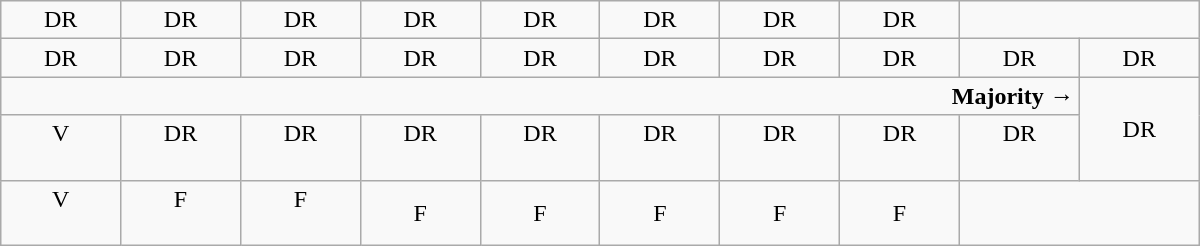<table class="wikitable"  style="text-align:center; width:800px;">
<tr>
<td>DR</td>
<td>DR</td>
<td>DR</td>
<td>DR</td>
<td>DR</td>
<td>DR</td>
<td>DR</td>
<td>DR</td>
</tr>
<tr>
<td width=50px >DR</td>
<td width=50px >DR</td>
<td width=50px >DR</td>
<td width=50px >DR</td>
<td width=50px >DR</td>
<td width=50px >DR</td>
<td width=50px >DR</td>
<td width=50px >DR</td>
<td width=50px >DR</td>
<td width=50px >DR</td>
</tr>
<tr>
<td colspan=9 style="text-align:right"><strong>Majority →</strong></td>
<td rowspan=2 >DR</td>
</tr>
<tr>
<td>V<br><br></td>
<td>DR<br><br></td>
<td>DR<br><br></td>
<td>DR<br><br></td>
<td>DR<br><br></td>
<td>DR<br><br></td>
<td>DR<br><br></td>
<td>DR<br><br></td>
<td>DR<br><br></td>
</tr>
<tr>
<td>V<br><br></td>
<td>F<br><br></td>
<td>F<br><br></td>
<td>F</td>
<td>F</td>
<td>F</td>
<td>F</td>
<td>F</td>
</tr>
</table>
